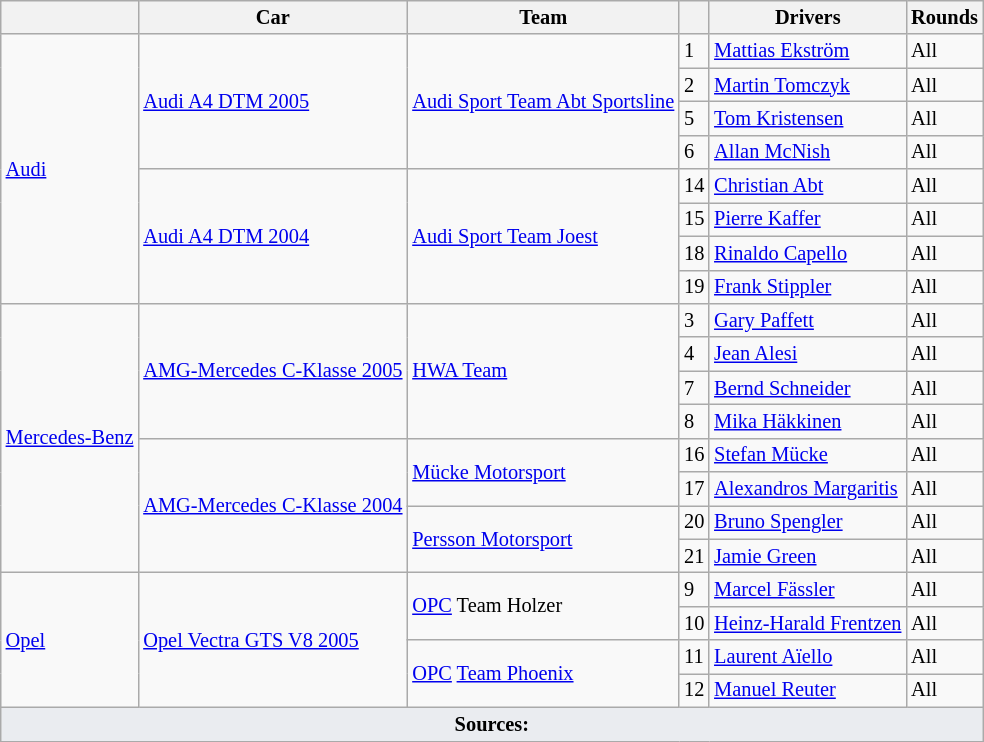<table class="wikitable sortable" style="font-size: 85%">
<tr>
<th></th>
<th>Car</th>
<th>Team</th>
<th></th>
<th>Drivers</th>
<th>Rounds</th>
</tr>
<tr>
<td rowspan="8"><a href='#'>Audi</a></td>
<td rowspan="4"><a href='#'>Audi A4 DTM 2005</a></td>
<td rowspan="4"><a href='#'>Audi Sport Team Abt Sportsline</a></td>
<td>1</td>
<td> <a href='#'>Mattias Ekström</a></td>
<td>All</td>
</tr>
<tr>
<td>2</td>
<td> <a href='#'>Martin Tomczyk</a></td>
<td>All</td>
</tr>
<tr>
<td>5</td>
<td> <a href='#'>Tom Kristensen</a></td>
<td>All</td>
</tr>
<tr>
<td>6</td>
<td> <a href='#'>Allan McNish</a></td>
<td>All</td>
</tr>
<tr>
<td rowspan="4"><a href='#'>Audi A4 DTM 2004</a></td>
<td rowspan="4"><a href='#'>Audi Sport Team Joest</a></td>
<td>14</td>
<td> <a href='#'>Christian Abt</a></td>
<td>All</td>
</tr>
<tr>
<td>15</td>
<td> <a href='#'>Pierre Kaffer</a></td>
<td>All</td>
</tr>
<tr>
<td>18</td>
<td> <a href='#'>Rinaldo Capello</a></td>
<td>All</td>
</tr>
<tr>
<td>19</td>
<td> <a href='#'>Frank Stippler</a></td>
<td>All</td>
</tr>
<tr>
<td rowspan="8"><a href='#'>Mercedes-Benz</a></td>
<td rowspan="4"><a href='#'>AMG-Mercedes C-Klasse 2005</a></td>
<td rowspan="4"><a href='#'>HWA Team</a></td>
<td>3</td>
<td> <a href='#'>Gary Paffett</a></td>
<td>All</td>
</tr>
<tr>
<td>4</td>
<td> <a href='#'>Jean Alesi</a></td>
<td>All</td>
</tr>
<tr>
<td>7</td>
<td> <a href='#'>Bernd Schneider</a></td>
<td>All</td>
</tr>
<tr>
<td>8</td>
<td> <a href='#'>Mika Häkkinen</a></td>
<td>All</td>
</tr>
<tr>
<td rowspan="4"><a href='#'>AMG-Mercedes C-Klasse 2004</a></td>
<td rowspan="2"><a href='#'>Mücke Motorsport</a></td>
<td>16</td>
<td> <a href='#'>Stefan Mücke</a></td>
<td>All</td>
</tr>
<tr>
<td>17</td>
<td> <a href='#'>Alexandros Margaritis</a></td>
<td>All</td>
</tr>
<tr>
<td rowspan="2"><a href='#'>Persson Motorsport</a></td>
<td>20</td>
<td> <a href='#'>Bruno Spengler</a></td>
<td>All</td>
</tr>
<tr>
<td>21</td>
<td> <a href='#'>Jamie Green</a></td>
<td>All</td>
</tr>
<tr>
<td rowspan="4"><a href='#'>Opel</a></td>
<td rowspan="4"><a href='#'>Opel Vectra GTS V8 2005</a></td>
<td rowspan="2"><a href='#'>OPC</a> Team Holzer</td>
<td>9</td>
<td> <a href='#'>Marcel Fässler</a></td>
<td>All</td>
</tr>
<tr>
<td>10</td>
<td> <a href='#'>Heinz-Harald Frentzen</a></td>
<td>All</td>
</tr>
<tr>
<td rowspan="2"><a href='#'>OPC</a> <a href='#'>Team Phoenix</a></td>
<td>11</td>
<td> <a href='#'>Laurent Aïello</a></td>
<td>All</td>
</tr>
<tr>
<td>12</td>
<td> <a href='#'>Manuel Reuter</a></td>
<td>All</td>
</tr>
<tr class="sortbottom">
<td colspan="6" style="background-color:#EAECF0;text-align:center"><strong>Sources:</strong></td>
</tr>
</table>
